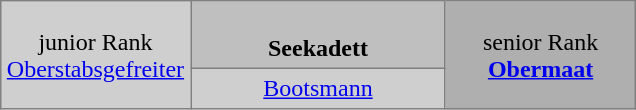<table class="toccolours" border="1" cellpadding="4" cellspacing="0" style="border-collapse: collapse; margin: 0.5em auto; clear: both;">
<tr>
<td width="30%" align="center" rowspan="2"  style="background:#cfcfcf;">junior Rank<br><a href='#'>Oberstabsgefreiter</a></td>
<td width="40%" align="center" rowspan="1" style="background:#bfbfbf;"><br><span><strong>Seekadett</strong></span></td>
<td width="30%" align="center" rowspan="2" style="background:#afafaf;">senior Rank<br><strong><a href='#'>Obermaat</a></strong></td>
</tr>
<tr>
<td width="30%" align="center" style="background:#cfcfcf;"><a href='#'>Bootsmann</a></td>
</tr>
</table>
